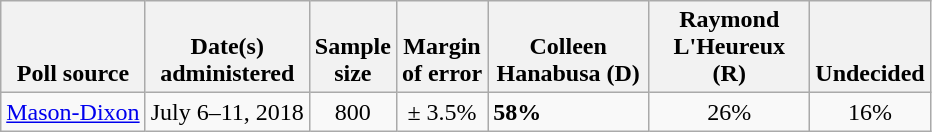<table class="wikitable">
<tr valign=bottom>
<th>Poll source</th>
<th>Date(s)<br>administered</th>
<th>Sample<br>size</th>
<th>Margin<br>of error</th>
<th style="width:100px;">Colleen<br>Hanabusa (D)</th>
<th style="width:100px;">Raymond<br>L'Heureux (R)</th>
<th>Undecided</th>
</tr>
<tr>
<td><a href='#'>Mason-Dixon</a></td>
<td align=center>July 6–11, 2018</td>
<td align=center>800</td>
<td align=center>± 3.5%</td>
<td><strong>58%</strong></td>
<td align=center>26%</td>
<td align=center>16%</td>
</tr>
</table>
